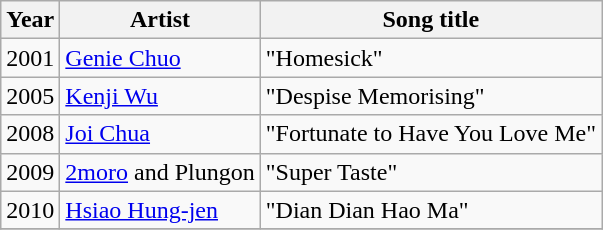<table class="wikitable sortable">
<tr>
<th>Year</th>
<th>Artist</th>
<th>Song title</th>
</tr>
<tr>
<td>2001</td>
<td><a href='#'>Genie Chuo</a></td>
<td>"Homesick"</td>
</tr>
<tr>
<td>2005</td>
<td><a href='#'>Kenji Wu</a></td>
<td>"Despise Memorising"</td>
</tr>
<tr>
<td>2008</td>
<td><a href='#'>Joi Chua</a></td>
<td>"Fortunate to Have You Love Me"</td>
</tr>
<tr>
<td>2009</td>
<td><a href='#'>2moro</a> and Plungon</td>
<td>"Super Taste"</td>
</tr>
<tr>
<td>2010</td>
<td><a href='#'>Hsiao Hung-jen</a></td>
<td>"Dian Dian Hao Ma"</td>
</tr>
<tr>
</tr>
</table>
